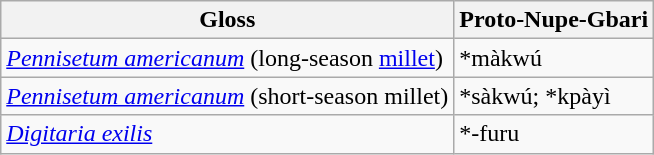<table class="wikitable sortable">
<tr>
<th>Gloss</th>
<th>Proto-Nupe-Gbari</th>
</tr>
<tr>
<td><em><a href='#'>Pennisetum americanum</a></em> (long-season <a href='#'>millet</a>)</td>
<td>*màkwú</td>
</tr>
<tr>
<td><em><a href='#'>Pennisetum americanum</a></em> (short-season millet)</td>
<td>*sàkwú; *kpàyì</td>
</tr>
<tr>
<td><em><a href='#'>Digitaria exilis</a></em></td>
<td>*-furu</td>
</tr>
</table>
